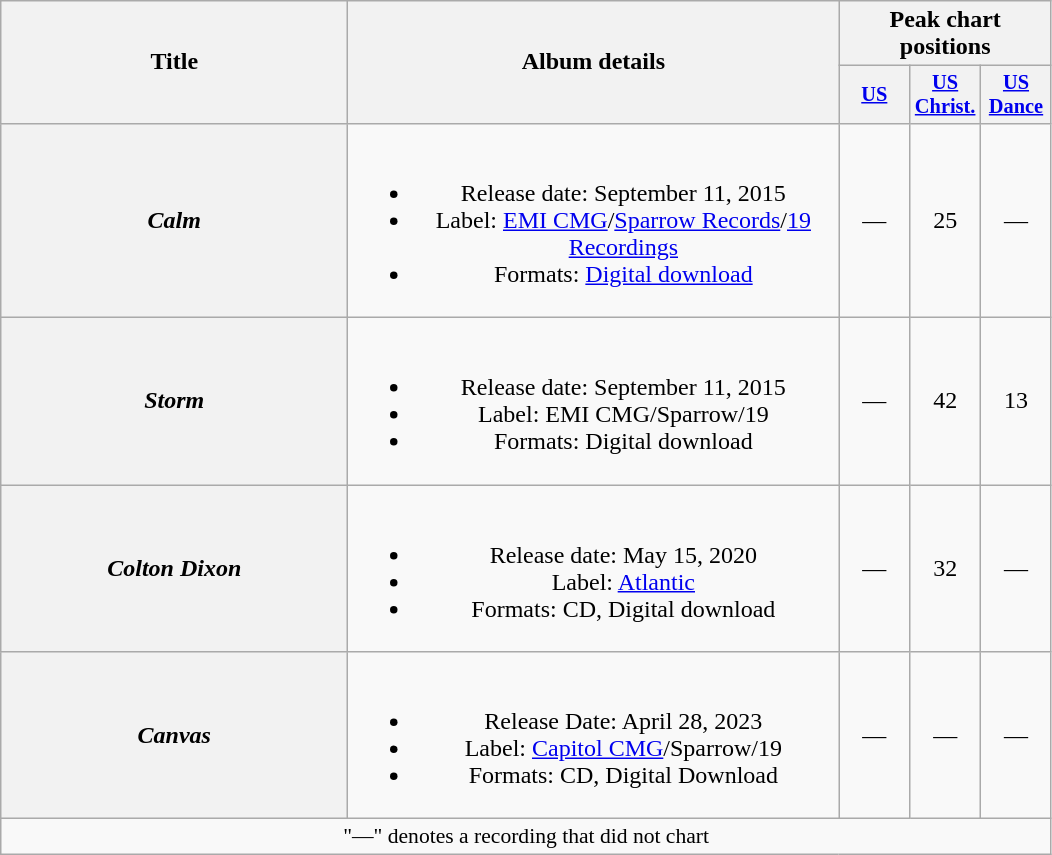<table class="wikitable plainrowheaders" style="text-align:center;">
<tr>
<th rowspan="2" scope="col" style="width:14em;">Title</th>
<th rowspan="2" scope="col" style="width:20em;">Album details</th>
<th colspan="3" scope="col">Peak chart positions</th>
</tr>
<tr>
<th scope="col" style="width:3em;font-size:85%;"><a href='#'>US</a><br></th>
<th scope="col" style="width:3em;font-size:85%;"><a href='#'>US<br>Christ.</a><br></th>
<th scope="col" style="width:3em;font-size:85%;"><a href='#'>US<br>Dance</a><br></th>
</tr>
<tr>
<th scope="row"><em>Calm</em></th>
<td><br><ul><li>Release date: September 11, 2015</li><li>Label: <a href='#'>EMI CMG</a>/<a href='#'>Sparrow Records</a>/<a href='#'>19 Recordings</a></li><li>Formats: <a href='#'>Digital download</a></li></ul></td>
<td>—</td>
<td>25</td>
<td>—</td>
</tr>
<tr>
<th scope="row"><em>Storm</em></th>
<td><br><ul><li>Release date: September 11, 2015</li><li>Label: EMI CMG/Sparrow/19</li><li>Formats: Digital download</li></ul></td>
<td>—</td>
<td>42</td>
<td>13</td>
</tr>
<tr>
<th scope="row"><em>Colton Dixon</em></th>
<td><br><ul><li>Release date: May 15, 2020</li><li>Label: <a href='#'>Atlantic</a></li><li>Formats: CD, Digital download</li></ul></td>
<td>—</td>
<td>32</td>
<td>—</td>
</tr>
<tr>
<th scope="row"><em>Canvas</em></th>
<td><br><ul><li>Release Date: April 28, 2023</li><li>Label: <a href='#'>Capitol CMG</a>/Sparrow/19</li><li>Formats: CD, Digital Download</li></ul></td>
<td>—</td>
<td>—</td>
<td>—</td>
</tr>
<tr>
<td colspan="5" style="font-size:90%">"—" denotes a recording that did not chart</td>
</tr>
</table>
